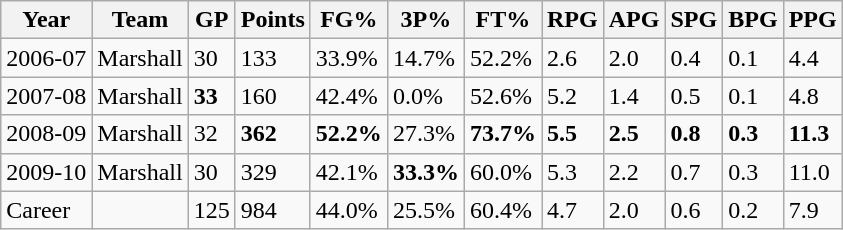<table class="wikitable">
<tr>
<th>Year</th>
<th>Team</th>
<th>GP</th>
<th>Points</th>
<th>FG%</th>
<th>3P%</th>
<th>FT%</th>
<th>RPG</th>
<th>APG</th>
<th>SPG</th>
<th>BPG</th>
<th>PPG</th>
</tr>
<tr>
<td>2006-07</td>
<td>Marshall</td>
<td>30</td>
<td>133</td>
<td>33.9%</td>
<td>14.7%</td>
<td>52.2%</td>
<td>2.6</td>
<td>2.0</td>
<td>0.4</td>
<td>0.1</td>
<td>4.4</td>
</tr>
<tr>
<td>2007-08</td>
<td>Marshall</td>
<td><strong>33</strong></td>
<td>160</td>
<td>42.4%</td>
<td>0.0%</td>
<td>52.6%</td>
<td>5.2</td>
<td>1.4</td>
<td>0.5</td>
<td>0.1</td>
<td>4.8</td>
</tr>
<tr>
<td>2008-09</td>
<td>Marshall</td>
<td>32</td>
<td><strong>362</strong></td>
<td><strong>52.2%</strong></td>
<td>27.3%</td>
<td><strong>73.7%</strong></td>
<td><strong>5.5</strong></td>
<td><strong>2.5</strong></td>
<td><strong>0.8</strong></td>
<td><strong>0.3</strong></td>
<td><strong>11.3</strong></td>
</tr>
<tr>
<td>2009-10</td>
<td>Marshall</td>
<td>30</td>
<td>329</td>
<td>42.1%</td>
<td><strong>33.3%</strong></td>
<td>60.0%</td>
<td>5.3</td>
<td>2.2</td>
<td>0.7</td>
<td>0.3</td>
<td>11.0</td>
</tr>
<tr>
<td>Career</td>
<td></td>
<td>125</td>
<td>984</td>
<td>44.0%</td>
<td>25.5%</td>
<td>60.4%</td>
<td>4.7</td>
<td>2.0</td>
<td>0.6</td>
<td>0.2</td>
<td>7.9</td>
</tr>
</table>
